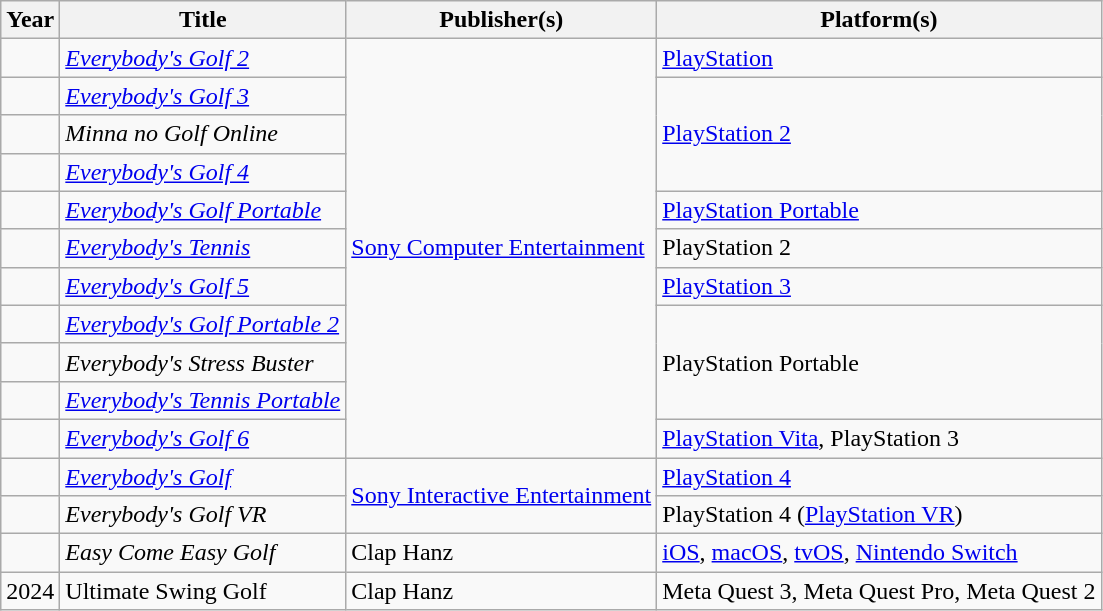<table class="wikitable sortable">
<tr>
<th>Year</th>
<th>Title</th>
<th>Publisher(s)</th>
<th>Platform(s)</th>
</tr>
<tr>
<td></td>
<td><em><a href='#'>Everybody's Golf 2</a></em></td>
<td rowspan="11"><a href='#'>Sony Computer Entertainment</a></td>
<td><a href='#'>PlayStation</a></td>
</tr>
<tr>
<td></td>
<td><em><a href='#'>Everybody's Golf 3</a></em></td>
<td rowspan="3"><a href='#'>PlayStation 2</a></td>
</tr>
<tr>
<td></td>
<td><em>Minna no Golf Online</em></td>
</tr>
<tr>
<td></td>
<td><em><a href='#'>Everybody's Golf 4</a></em></td>
</tr>
<tr>
<td></td>
<td><em><a href='#'>Everybody's Golf Portable</a></em></td>
<td><a href='#'>PlayStation Portable</a></td>
</tr>
<tr>
<td></td>
<td><em><a href='#'>Everybody's Tennis</a></em></td>
<td>PlayStation 2</td>
</tr>
<tr>
<td></td>
<td><em><a href='#'>Everybody's Golf 5</a></em></td>
<td><a href='#'>PlayStation 3</a></td>
</tr>
<tr>
<td></td>
<td><em><a href='#'>Everybody's Golf Portable 2</a></em></td>
<td rowspan="3">PlayStation Portable</td>
</tr>
<tr>
<td></td>
<td><em>Everybody's Stress Buster</em></td>
</tr>
<tr>
<td></td>
<td><em><a href='#'>Everybody's Tennis Portable</a></em></td>
</tr>
<tr>
<td></td>
<td><em><a href='#'>Everybody's Golf 6</a></em></td>
<td><a href='#'>PlayStation Vita</a>, PlayStation 3</td>
</tr>
<tr>
<td></td>
<td><em><a href='#'>Everybody's Golf</a></em></td>
<td rowspan="2"><a href='#'>Sony Interactive Entertainment</a></td>
<td><a href='#'>PlayStation 4</a></td>
</tr>
<tr>
<td></td>
<td><em>Everybody's Golf VR</em></td>
<td>PlayStation 4 (<a href='#'>PlayStation VR</a>)</td>
</tr>
<tr>
<td></td>
<td><em>Easy Come Easy Golf</em></td>
<td>Clap Hanz</td>
<td><a href='#'>iOS</a>, <a href='#'>macOS</a>, <a href='#'>tvOS</a>, <a href='#'>Nintendo Switch</a></td>
</tr>
<tr>
<td>2024</td>
<td>Ultimate Swing Golf</td>
<td>Clap Hanz</td>
<td>Meta Quest 3, Meta Quest Pro, Meta Quest 2</td>
</tr>
</table>
